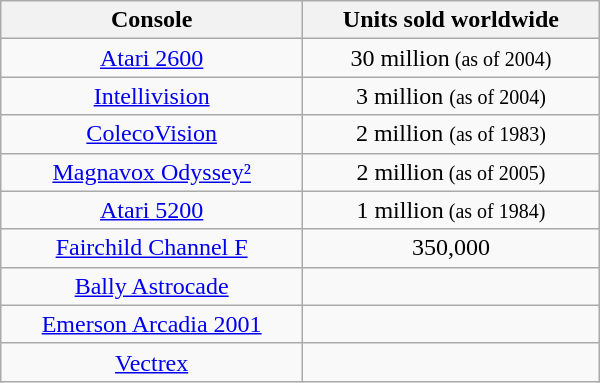<table class="wikitable sortable" style="width:400px; text-align:center;">
<tr>
<th>Console</th>
<th>Units sold worldwide</th>
</tr>
<tr>
<td><a href='#'>Atari 2600</a></td>
<td>30 million<small> (as of 2004)</small></td>
</tr>
<tr>
<td><a href='#'>Intellivision</a></td>
<td>3 million <small>(as of 2004) </small></td>
</tr>
<tr>
<td><a href='#'>ColecoVision</a></td>
<td>2 million <small>(as of 1983) </small></td>
</tr>
<tr>
<td><a href='#'>Magnavox Odyssey²</a></td>
<td>2 million<small> (as of 2005)</small></td>
</tr>
<tr>
<td><a href='#'>Atari 5200</a></td>
<td>1 million<small> (as of 1984)</small></td>
</tr>
<tr>
<td><a href='#'>Fairchild Channel F</a></td>
<td>350,000 </td>
</tr>
<tr class="sortbottom">
<td><a href='#'>Bally Astrocade</a></td>
<td></td>
</tr>
<tr class="sortbottom">
<td><a href='#'>Emerson Arcadia 2001</a></td>
<td></td>
</tr>
<tr class="sortbottom">
<td><a href='#'>Vectrex</a></td>
<td></td>
</tr>
</table>
